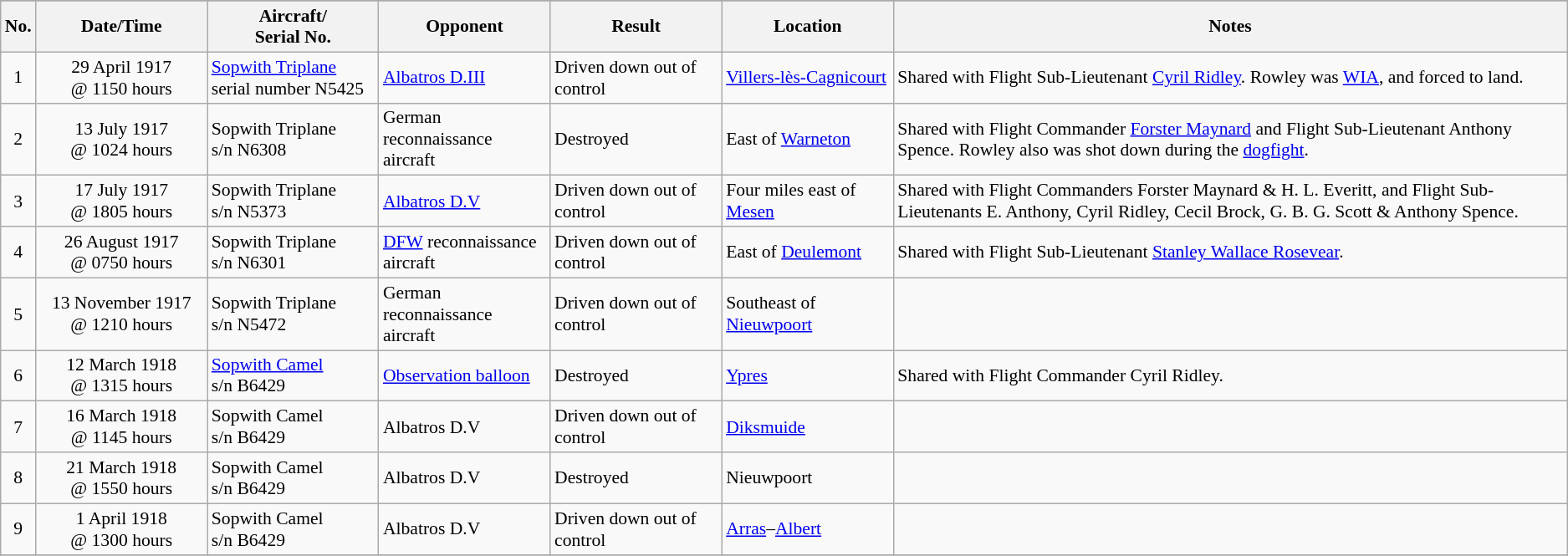<table class="wikitable" style="font-size:90%;">
<tr>
</tr>
<tr>
<th>No.</th>
<th width="130">Date/Time</th>
<th width="130">Aircraft/<br>Serial No.</th>
<th width="130">Opponent</th>
<th width="130">Result</th>
<th width="130">Location</th>
<th>Notes</th>
</tr>
<tr>
<td align="center">1</td>
<td align="center">29 April 1917<br> @ 1150 hours</td>
<td><a href='#'>Sopwith Triplane</a><br>serial number N5425</td>
<td><a href='#'>Albatros D.III</a></td>
<td>Driven down out of control</td>
<td><a href='#'>Villers-lès-Cagnicourt</a></td>
<td>Shared with Flight Sub-Lieutenant <a href='#'>Cyril Ridley</a>. Rowley was <a href='#'>WIA</a>, and forced to land.</td>
</tr>
<tr>
<td align="center">2</td>
<td align="center">13 July 1917<br> @ 1024 hours</td>
<td>Sopwith Triplane<br> s/n N6308</td>
<td>German reconnaissance aircraft</td>
<td>Destroyed</td>
<td>East of <a href='#'>Warneton</a></td>
<td>Shared with Flight Commander <a href='#'>Forster Maynard</a> and Flight Sub-Lieutenant Anthony Spence. Rowley also was shot down during the <a href='#'>dogfight</a>.</td>
</tr>
<tr>
<td align="center">3</td>
<td align="center">17 July 1917<br> @ 1805 hours</td>
<td>Sopwith Triplane<br> s/n N5373</td>
<td><a href='#'>Albatros D.V</a></td>
<td>Driven down out of control</td>
<td>Four miles east of <a href='#'>Mesen</a></td>
<td>Shared with Flight Commanders Forster Maynard & H. L. Everitt, and Flight Sub-Lieutenants E. Anthony, Cyril Ridley, Cecil Brock, G. B. G. Scott & Anthony Spence.</td>
</tr>
<tr>
<td align="center">4</td>
<td align="center">26 August 1917<br> @ 0750 hours</td>
<td>Sopwith Triplane<br> s/n N6301</td>
<td><a href='#'>DFW</a> reconnaissance aircraft</td>
<td>Driven down out of control</td>
<td>East of <a href='#'>Deulemont</a></td>
<td>Shared with Flight Sub-Lieutenant <a href='#'>Stanley Wallace Rosevear</a>.</td>
</tr>
<tr>
<td align="center">5</td>
<td align="center">13 November 1917<br> @ 1210 hours</td>
<td>Sopwith Triplane<br> s/n N5472</td>
<td>German reconnaissance aircraft</td>
<td>Driven down out of control</td>
<td>Southeast of <a href='#'>Nieuwpoort</a></td>
<td></td>
</tr>
<tr>
<td align="center">6</td>
<td align="center">12 March 1918<br> @ 1315 hours</td>
<td><a href='#'>Sopwith Camel</a><br> s/n B6429</td>
<td><a href='#'>Observation balloon</a></td>
<td>Destroyed</td>
<td><a href='#'>Ypres</a></td>
<td>Shared with Flight Commander Cyril Ridley.</td>
</tr>
<tr>
<td align="center">7</td>
<td align="center">16 March 1918<br> @ 1145 hours</td>
<td>Sopwith Camel<br> s/n B6429</td>
<td>Albatros D.V</td>
<td>Driven down out of control</td>
<td><a href='#'>Diksmuide</a></td>
<td></td>
</tr>
<tr>
<td align="center">8</td>
<td align="center">21 March 1918<br> @ 1550 hours</td>
<td>Sopwith Camel<br> s/n B6429</td>
<td>Albatros D.V</td>
<td>Destroyed</td>
<td>Nieuwpoort</td>
<td></td>
</tr>
<tr>
<td align="center">9</td>
<td align="center">1 April 1918<br> @ 1300 hours</td>
<td>Sopwith Camel<br> s/n B6429</td>
<td>Albatros D.V</td>
<td>Driven down out of control</td>
<td><a href='#'>Arras</a>–<a href='#'>Albert</a></td>
<td></td>
</tr>
<tr>
</tr>
</table>
